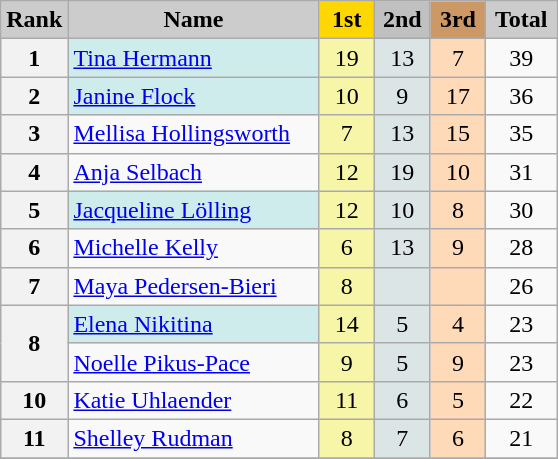<table class="wikitable">
<tr>
<th style="background-color: #ccc;" width="30">Rank</th>
<th style="background-color: #ccc;" width="160">Name</th>
<th style="background:gold; width:10%">1st</th>
<th style="background-color: #C0C0C0" width="10%">2nd</th>
<th style="background-color: #cc9966;" width="10%">3rd</th>
<th style="background-color: #ccc;" width="40">Total</th>
</tr>
<tr align="center">
<th>1</th>
<td align=left bgcolor=CFECEC> <a href='#'>Tina Hermann</a></td>
<td style="background:#F7F6A8;">19</td>
<td style="background:#DCE5E5;">13</td>
<td style="background:#FFDAB9;">7</td>
<td align="center">39</td>
</tr>
<tr align=center>
<th>2</th>
<td align=left bgcolor=CFECEC> <a href='#'>Janine Flock</a></td>
<td style="background:#F7F6A8;">10</td>
<td style="background:#DCE5E5;">9</td>
<td style="background:#FFDAB9;">17</td>
<td align="center">36</td>
</tr>
<tr align=center>
<th>3</th>
<td align=left> <a href='#'>Mellisa Hollingsworth</a></td>
<td style="background:#F7F6A8;">7</td>
<td style="background:#DCE5E5;">13</td>
<td style="background:#FFDAB9;">15</td>
<td align="center">35</td>
</tr>
<tr align=center>
<th>4</th>
<td align=left> <a href='#'>Anja Selbach</a></td>
<td style="background:#F7F6A8;">12</td>
<td style="background:#DCE5E5;">19</td>
<td style="background:#FFDAB9;">10</td>
<td align="center">31</td>
</tr>
<tr align=center>
<th>5</th>
<td align=left bgcolor=CFECEC> <a href='#'>Jacqueline Lölling</a></td>
<td style="background:#F7F6A8;">12</td>
<td style="background:#DCE5E5;">10</td>
<td style="background:#FFDAB9;">8</td>
<td align="center">30</td>
</tr>
<tr align=center>
<th>6</th>
<td align=left> <a href='#'>Michelle Kelly</a></td>
<td style="background:#F7F6A8;">6</td>
<td style="background:#DCE5E5;">13</td>
<td style="background:#FFDAB9;">9</td>
<td align="center">28</td>
</tr>
<tr align=center>
<th>7</th>
<td align=left> <a href='#'>Maya Pedersen-Bieri</a></td>
<td style="background:#F7F6A8;">8</td>
<td style="background:#DCE5E5;"></td>
<td style="background:#FFDAB9;"></td>
<td align="center">26</td>
</tr>
<tr align=center>
<th rowspan=2>8</th>
<td align=left bgcolor=CFECEC> <a href='#'>Elena Nikitina</a></td>
<td style="background:#F7F6A8;">14</td>
<td style="background:#DCE5E5;">5</td>
<td style="background:#FFDAB9;">4</td>
<td align="center">23</td>
</tr>
<tr align=center>
<td align=left> <a href='#'>Noelle Pikus-Pace</a></td>
<td style="background:#F7F6A8;">9</td>
<td style="background:#DCE5E5;">5</td>
<td style="background:#FFDAB9;">9</td>
<td align="center">23</td>
</tr>
<tr align=center>
<th>10</th>
<td align=left> <a href='#'>Katie Uhlaender</a></td>
<td style="background:#F7F6A8;">11</td>
<td style="background:#DCE5E5;">6</td>
<td style="background:#FFDAB9;">5</td>
<td align="center">22</td>
</tr>
<tr align=center>
<th>11</th>
<td align=left> <a href='#'>Shelley Rudman</a></td>
<td style="background:#F7F6A8;">8</td>
<td style="background:#DCE5E5;">7</td>
<td style="background:#FFDAB9;">6</td>
<td align="center">21</td>
</tr>
<tr align=center>
</tr>
</table>
